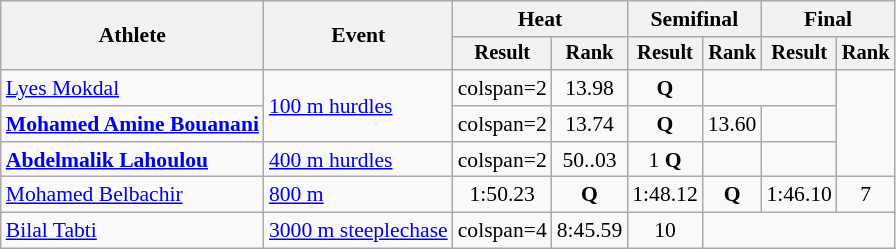<table class="wikitable" style="font-size:90%">
<tr>
<th rowspan="2">Athlete</th>
<th rowspan="2">Event</th>
<th colspan="2">Heat</th>
<th colspan="2">Semifinal</th>
<th colspan="2">Final</th>
</tr>
<tr style="font-size:95%">
<th>Result</th>
<th>Rank</th>
<th>Result</th>
<th>Rank</th>
<th>Result</th>
<th>Rank</th>
</tr>
<tr align=center>
<td align=left><a href='#'>Lyes Mokdal</a></td>
<td align=left rowspan=2><a href='#'>100 m hurdles</a></td>
<td>colspan=2 </td>
<td>13.98</td>
<td><strong>Q</strong></td>
<td colspan=2></td>
</tr>
<tr align=center>
<td align=left><strong><a href='#'>Mohamed Amine Bouanani</a></strong></td>
<td>colspan=2 </td>
<td>13.74</td>
<td><strong>Q</strong></td>
<td>13.60</td>
<td></td>
</tr>
<tr align=center>
<td align=left><strong><a href='#'>Abdelmalik Lahoulou</a></strong></td>
<td align=left><a href='#'>400 m hurdles</a></td>
<td>colspan=2 </td>
<td>50..03</td>
<td>1 <strong>Q</strong></td>
<td></td>
<td></td>
</tr>
<tr align=center>
<td align=left><a href='#'>Mohamed Belbachir</a></td>
<td align=left><a href='#'>800 m</a></td>
<td>1:50.23</td>
<td><strong>Q</strong></td>
<td>1:48.12</td>
<td><strong>Q</strong></td>
<td>1:46.10</td>
<td>7</td>
</tr>
<tr align=center>
<td align=left><a href='#'>Bilal Tabti</a></td>
<td align=left><a href='#'>3000 m steeplechase</a></td>
<td>colspan=4 </td>
<td>8:45.59</td>
<td>10</td>
</tr>
</table>
